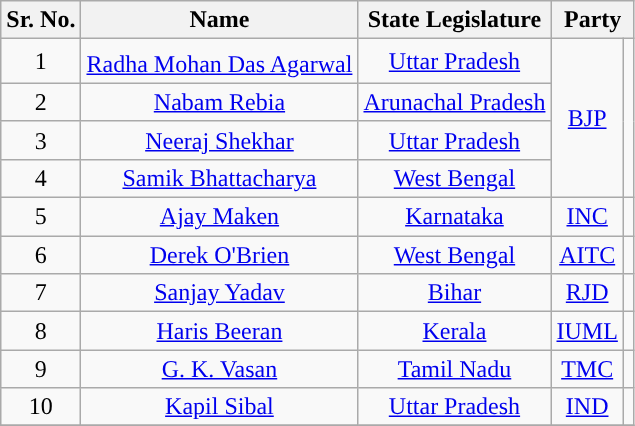<table class="wikitable">
<tr>
<th>Sr. No.</th>
<th>Name</th>
<th>State Legislature</th>
<th colspan="2">Party</th>
</tr>
<tr align="center">
<td>1</td>
<td><a href='#'>Radha Mohan Das Agarwal</a><sup></sup></td>
<td><a href='#'>Uttar Pradesh</a></td>
<td rowspan="4"><a href='#'>BJP</a></td>
<td rowspan="4"></td>
</tr>
<tr align="center">
<td>2</td>
<td><a href='#'>Nabam Rebia</a></td>
<td><a href='#'>Arunachal Pradesh</a></td>
</tr>
<tr align="center">
<td>3</td>
<td><a href='#'>Neeraj Shekhar</a></td>
<td><a href='#'>Uttar Pradesh</a></td>
</tr>
<tr align="center">
<td>4</td>
<td><a href='#'>Samik Bhattacharya</a></td>
<td><a href='#'>West Bengal</a></td>
</tr>
<tr align="center">
<td>5</td>
<td><a href='#'>Ajay Maken</a></td>
<td><a href='#'>Karnataka</a></td>
<td><a href='#'>INC</a></td>
<td></td>
</tr>
<tr align="center">
<td>6</td>
<td><a href='#'>Derek O'Brien</a></td>
<td><a href='#'>West Bengal</a></td>
<td><a href='#'>AITC</a></td>
<td></td>
</tr>
<tr align="center">
<td>7</td>
<td><a href='#'>Sanjay Yadav</a></td>
<td><a href='#'>Bihar</a></td>
<td><a href='#'>RJD</a></td>
<td></td>
</tr>
<tr align="center">
<td>8</td>
<td><a href='#'>Haris Beeran</a></td>
<td><a href='#'>Kerala</a></td>
<td><a href='#'>IUML</a></td>
<td></td>
</tr>
<tr align="center">
<td>9</td>
<td><a href='#'>G. K. Vasan</a></td>
<td><a href='#'>Tamil Nadu</a></td>
<td><a href='#'>TMC</a></td>
<td></td>
</tr>
<tr align="center">
<td>10</td>
<td><a href='#'>Kapil Sibal</a></td>
<td><a href='#'>Uttar Pradesh</a></td>
<td><a href='#'>IND</a></td>
<td></td>
</tr>
<tr align="center">
</tr>
</table>
